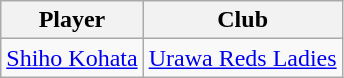<table class="wikitable">
<tr>
<th>Player</th>
<th>Club</th>
</tr>
<tr>
<td> <a href='#'>Shiho Kohata</a></td>
<td><a href='#'>Urawa Reds Ladies</a></td>
</tr>
</table>
